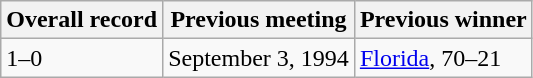<table class="wikitable">
<tr>
<th>Overall record</th>
<th>Previous meeting</th>
<th>Previous winner</th>
</tr>
<tr>
<td>1–0</td>
<td>September 3, 1994</td>
<td><a href='#'>Florida</a>, 70–21</td>
</tr>
</table>
